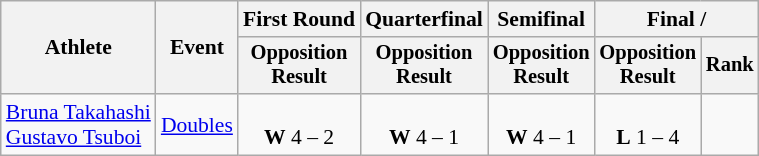<table class=wikitable style=font-size:90%;text-align:center>
<tr>
<th rowspan=2>Athlete</th>
<th rowspan=2>Event</th>
<th>First Round</th>
<th>Quarterfinal</th>
<th>Semifinal</th>
<th colspan=2>Final / </th>
</tr>
<tr style=font-size:95%>
<th>Opposition<br>Result</th>
<th>Opposition<br>Result</th>
<th>Opposition<br>Result</th>
<th>Opposition<br>Result</th>
<th>Rank</th>
</tr>
<tr>
<td align=left><a href='#'>Bruna Takahashi</a><br><a href='#'>Gustavo Tsuboi</a></td>
<td align=left><a href='#'>Doubles</a></td>
<td><br><strong>W</strong> 4 – 2</td>
<td><br><strong>W</strong> 4 – 1</td>
<td><br><strong>W</strong> 4 – 1</td>
<td><br><strong>L</strong> 1 – 4</td>
<td></td>
</tr>
</table>
